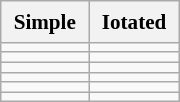<table class="wikitable floatright" style="width:120px; margin: 0.5em 0 0.5em 1em; font-size: 88%; line-height: 1.5em;">
<tr>
<th>Simple</th>
<th>Iotated</th>
</tr>
<tr>
<td></td>
<td></td>
</tr>
<tr>
<td></td>
<td></td>
</tr>
<tr>
<td></td>
<td></td>
</tr>
<tr>
<td></td>
<td></td>
</tr>
<tr>
<td></td>
<td></td>
</tr>
<tr>
<td></td>
<td></td>
</tr>
</table>
